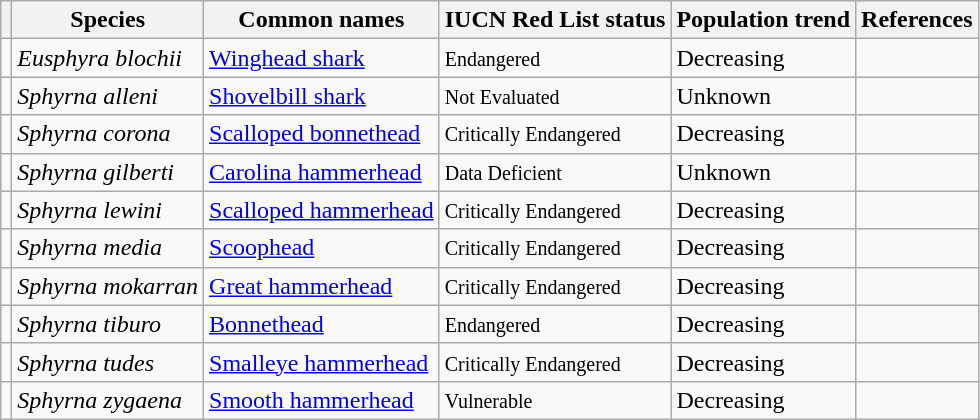<table class="wikitable">
<tr>
<th></th>
<th>Species</th>
<th>Common names</th>
<th>IUCN Red List status</th>
<th>Population trend</th>
<th>References</th>
</tr>
<tr>
<td></td>
<td><em>Eusphyra blochii</em></td>
<td><a href='#'>Winghead shark</a></td>
<td> <small>Endangered</small></td>
<td>Decreasing</td>
<td></td>
</tr>
<tr>
<td></td>
<td><em>Sphyrna alleni</em></td>
<td><a href='#'>Shovelbill shark</a></td>
<td> <small>Not Evaluated</small></td>
<td>Unknown</td>
<td></td>
</tr>
<tr>
<td></td>
<td><em>Sphyrna corona</em></td>
<td><a href='#'>Scalloped bonnethead</a></td>
<td> <small>Critically Endangered</small></td>
<td>Decreasing</td>
<td></td>
</tr>
<tr>
<td></td>
<td><em>Sphyrna gilberti</em></td>
<td><a href='#'>Carolina hammerhead</a></td>
<td> <small>Data Deficient</small></td>
<td>Unknown</td>
<td></td>
</tr>
<tr>
<td></td>
<td><em>Sphyrna lewini</em></td>
<td><a href='#'>Scalloped hammerhead</a></td>
<td> <small>Critically Endangered</small></td>
<td>Decreasing</td>
<td></td>
</tr>
<tr>
<td></td>
<td><em>Sphyrna media</em></td>
<td><a href='#'>Scoophead</a></td>
<td> <small>Critically Endangered</small></td>
<td>Decreasing</td>
<td></td>
</tr>
<tr>
<td></td>
<td><em>Sphyrna mokarran</em></td>
<td><a href='#'>Great hammerhead</a></td>
<td> <small>Critically Endangered</small></td>
<td>Decreasing</td>
<td></td>
</tr>
<tr>
<td></td>
<td><em>Sphyrna tiburo</em></td>
<td><a href='#'>Bonnethead</a></td>
<td> <small>Endangered</small></td>
<td>Decreasing</td>
<td></td>
</tr>
<tr>
<td></td>
<td><em>Sphyrna tudes</em></td>
<td><a href='#'>Smalleye hammerhead</a></td>
<td> <small>Critically Endangered</small></td>
<td>Decreasing</td>
<td></td>
</tr>
<tr>
<td></td>
<td><em>Sphyrna zygaena</em></td>
<td><a href='#'>Smooth hammerhead</a></td>
<td> <small>Vulnerable</small></td>
<td>Decreasing</td>
<td></td>
</tr>
</table>
